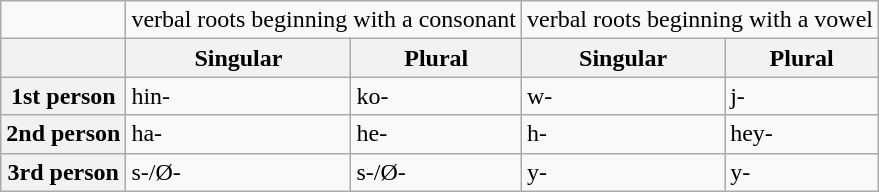<table class="wikitable">
<tr>
<td></td>
<td colspan="2">verbal roots beginning with a consonant</td>
<td colspan="2">verbal roots beginning with a vowel</td>
</tr>
<tr>
<th></th>
<th>Singular</th>
<th>Plural</th>
<th>Singular</th>
<th>Plural</th>
</tr>
<tr>
<th>1st person</th>
<td>hin-</td>
<td>ko-</td>
<td>w-</td>
<td>j-</td>
</tr>
<tr>
<th>2nd person</th>
<td>ha-</td>
<td>he-</td>
<td>h-</td>
<td>hey-</td>
</tr>
<tr>
<th>3rd person</th>
<td>s-/Ø-</td>
<td>s-/Ø-</td>
<td>y-</td>
<td>y-</td>
</tr>
</table>
